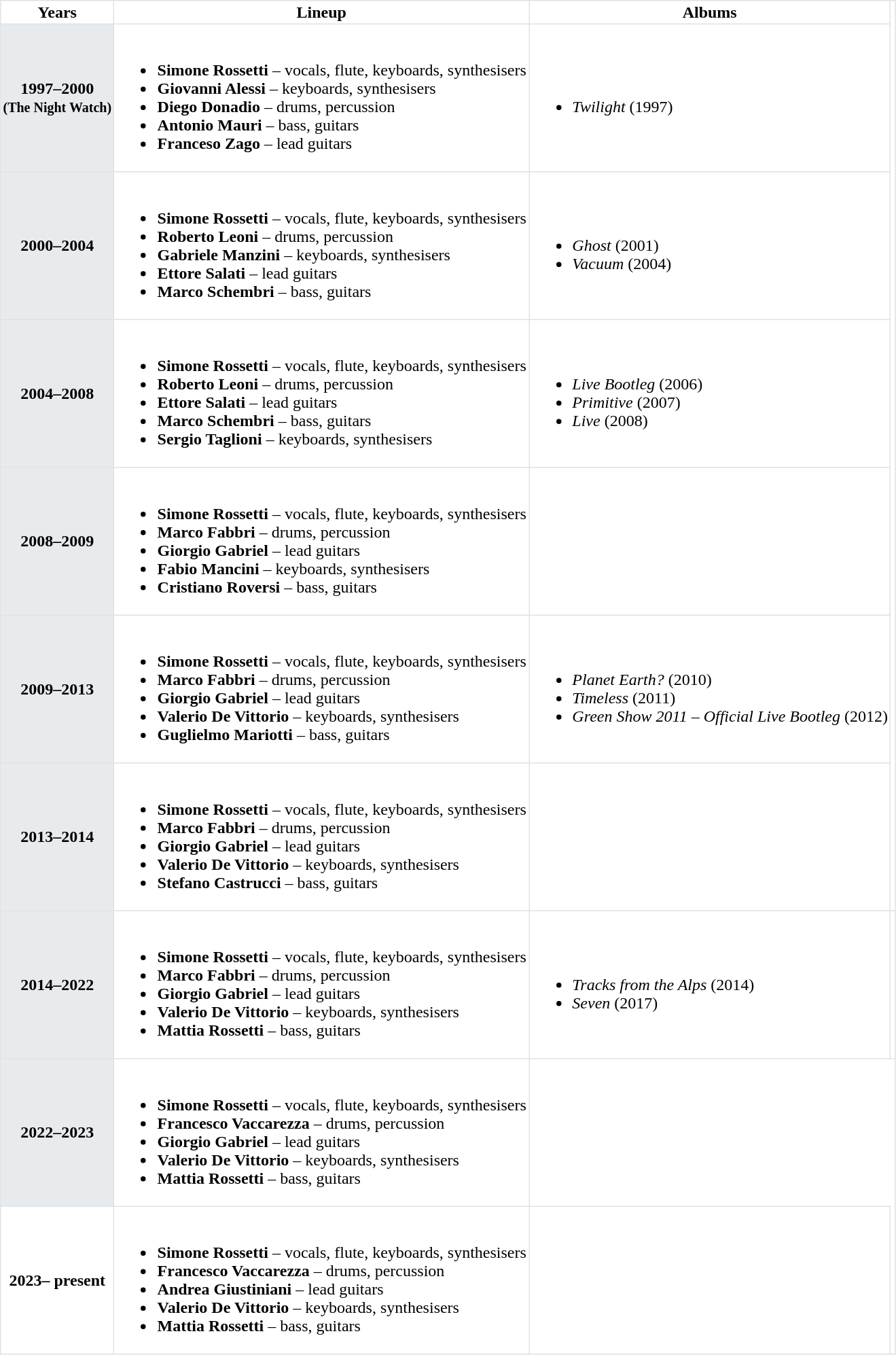<table class="toccolours" border=1 cellpadding=2 cellspacing=2 style="float: lleft; margin: 0 0 1em 1em; border-collapse: collapse; border: 1px solid #E2E2E2;">
<tr>
<th>Years</th>
<th>Lineup</th>
<th>Albums</th>
</tr>
<tr>
<th bgcolor="#E7EBEE"><strong>1997–2000</strong><br><small>(The Night Watch)</small></th>
<td><br><ul><li><strong>Simone Rossetti</strong> – vocals, flute, keyboards, synthesisers</li><li><strong>Giovanni Alessi</strong> – keyboards, synthesisers</li><li><strong>Diego Donadio</strong> – drums, percussion</li><li><strong>Antonio Mauri</strong> – bass, guitars</li><li><strong>Franceso Zago</strong> – lead guitars</li></ul></td>
<td><br><ul><li><em>Twilight</em> (1997)</li></ul></td>
</tr>
<tr>
<th bgcolor="#E7EBEE"><strong>2000–2004</strong></th>
<td><br><ul><li><strong>Simone Rossetti</strong> – vocals, flute, keyboards, synthesisers</li><li><strong>Roberto Leoni</strong> – drums, percussion</li><li><strong>Gabriele Manzini</strong> – keyboards, synthesisers</li><li><strong>Ettore Salati</strong> – lead guitars</li><li><strong>Marco Schembri</strong> – bass, guitars</li></ul></td>
<td><br><ul><li><em>Ghost</em> (2001)</li><li><em>Vacuum</em> (2004)</li></ul></td>
</tr>
<tr>
<th bgcolor="#E7EBEE">2004–2008</th>
<td><br><ul><li><strong>Simone Rossetti</strong> – vocals, flute, keyboards, synthesisers</li><li><strong>Roberto Leoni</strong> – drums, percussion</li><li><strong>Ettore Salati</strong> – lead guitars</li><li><strong>Marco Schembri</strong> – bass, guitars</li><li><strong>Sergio Taglioni</strong> – keyboards, synthesisers</li></ul></td>
<td><br><ul><li><em>Live Bootleg</em> (2006)</li><li><em>Primitive</em> (2007)</li><li><em>Live</em> (2008)</li></ul></td>
</tr>
<tr>
<th bgcolor="#E7EBEE">2008–2009</th>
<td><br><ul><li><strong>Simone Rossetti</strong> – vocals, flute, keyboards, synthesisers</li><li><strong>Marco Fabbri</strong> – drums, percussion</li><li><strong>Giorgio Gabriel</strong> – lead guitars</li><li><strong>Fabio Mancini</strong> – keyboards, synthesisers</li><li><strong>Cristiano Roversi</strong> – bass, guitars</li></ul></td>
<td></td>
</tr>
<tr>
<th bgcolor="#E7EBEE">2009–2013</th>
<td><br><ul><li><strong>Simone Rossetti</strong> – vocals, flute, keyboards, synthesisers</li><li><strong>Marco Fabbri</strong> – drums, percussion</li><li><strong>Giorgio Gabriel</strong> – lead guitars</li><li><strong>Valerio De Vittorio</strong> – keyboards, synthesisers</li><li><strong>Guglielmo Mariotti</strong> – bass, guitars</li></ul></td>
<td><br><ul><li><em>Planet Earth?</em> (2010)</li><li><em>Timeless</em> (2011)</li><li><em>Green Show 2011 – Official Live Bootleg</em> (2012)</li></ul></td>
</tr>
<tr>
<th bgcolor="#E7EBEE">2013–2014</th>
<td><br><ul><li><strong>Simone Rossetti</strong> – vocals, flute, keyboards, synthesisers</li><li><strong>Marco Fabbri</strong> – drums, percussion</li><li><strong>Giorgio Gabriel</strong> – lead guitars</li><li><strong>Valerio De Vittorio</strong> – keyboards, synthesisers</li><li><strong>Stefano Castrucci</strong> – bass, guitars</li></ul></td>
<td></td>
</tr>
<tr>
<th bgcolor="#E7EBEE">2014–2022</th>
<td><br><ul><li><strong>Simone Rossetti</strong> – vocals, flute, keyboards, synthesisers</li><li><strong>Marco Fabbri</strong> – drums, percussion</li><li><strong>Giorgio Gabriel</strong> – lead guitars</li><li><strong>Valerio De Vittorio</strong> – keyboards, synthesisers</li><li><strong>Mattia Rossetti</strong> – bass, guitars</li></ul></td>
<td><br><ul><li><em>Tracks from the Alps</em> (2014)</li><li><em>Seven</em> (2017)</li></ul></td>
<td></td>
</tr>
<tr>
<th bgcolor="#E7EBEE">2022–2023</th>
<td><br><ul><li><strong>Simone Rossetti</strong> – vocals, flute, keyboards, synthesisers</li><li><strong>Francesco Vaccarezza</strong> – drums, percussion</li><li><strong>Giorgio Gabriel</strong> – lead guitars</li><li><strong>Valerio De Vittorio</strong> – keyboards, synthesisers</li><li><strong>Mattia Rossetti</strong> – bass, guitars</li></ul></td>
</tr>
<tr>
<th>2023– present</th>
<td><br><ul><li><strong>Simone Rossetti</strong> – vocals, flute, keyboards, synthesisers</li><li><strong>Francesco Vaccarezza</strong> – drums, percussion</li><li><strong>Andrea Giustiniani</strong> – lead guitars</li><li><strong>Valerio De Vittorio</strong> – keyboards, synthesisers</li><li><strong>Mattia Rossetti</strong> – bass, guitars</li></ul></td>
<td></td>
</tr>
</table>
